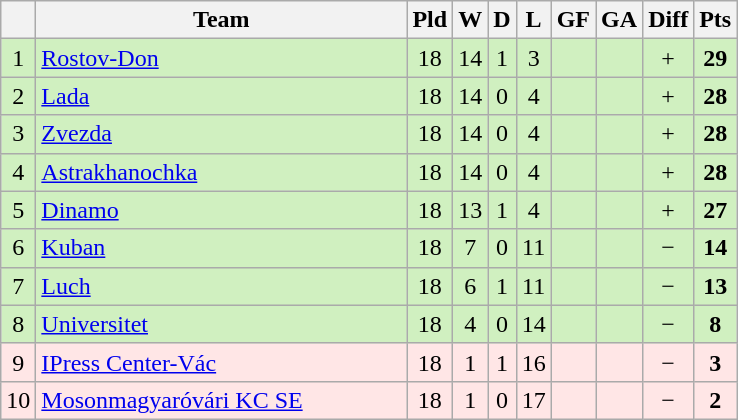<table class="wikitable sortable" style="text-align:center">
<tr>
<th></th>
<th width="240">Team</th>
<th>Pld</th>
<th>W</th>
<th>D</th>
<th>L</th>
<th>GF</th>
<th>GA</th>
<th>Diff</th>
<th>Pts</th>
</tr>
<tr style="background: #D0F0C0;">
<td>1</td>
<td align=left> <a href='#'>Rostov-Don</a></td>
<td>18</td>
<td>14</td>
<td>1</td>
<td>3</td>
<td></td>
<td></td>
<td>+</td>
<td><strong>29</strong></td>
</tr>
<tr style="background: #D0F0C0;">
<td>2</td>
<td align=left> <a href='#'>Lada</a></td>
<td>18</td>
<td>14</td>
<td>0</td>
<td>4</td>
<td></td>
<td></td>
<td>+</td>
<td><strong>28</strong></td>
</tr>
<tr style="background: #D0F0C0;">
<td>3</td>
<td align=left> <a href='#'>Zvezda</a></td>
<td>18</td>
<td>14</td>
<td>0</td>
<td>4</td>
<td></td>
<td></td>
<td>+</td>
<td><strong>28</strong></td>
</tr>
<tr style="background: #D0F0C0;">
<td>4</td>
<td align=left> <a href='#'>Astrakhanochka</a></td>
<td>18</td>
<td>14</td>
<td>0</td>
<td>4</td>
<td></td>
<td></td>
<td>+</td>
<td><strong>28</strong></td>
</tr>
<tr style="background: #D0F0C0;">
<td>5</td>
<td align=left> <a href='#'>Dinamo</a></td>
<td>18</td>
<td>13</td>
<td>1</td>
<td>4</td>
<td></td>
<td></td>
<td>+</td>
<td><strong>27</strong></td>
</tr>
<tr style="background: #D0F0C0;">
<td>6</td>
<td align=left> <a href='#'>Kuban</a></td>
<td>18</td>
<td>7</td>
<td>0</td>
<td>11</td>
<td></td>
<td></td>
<td>−</td>
<td><strong>14</strong></td>
</tr>
<tr style="background: #D0F0C0;">
<td>7</td>
<td align=left> <a href='#'>Luch</a></td>
<td>18</td>
<td>6</td>
<td>1</td>
<td>11</td>
<td></td>
<td></td>
<td>−</td>
<td><strong>13</strong></td>
</tr>
<tr style="background: #D0F0C0;">
<td>8</td>
<td align=left> <a href='#'>Universitet</a></td>
<td>18</td>
<td>4</td>
<td>0</td>
<td>14</td>
<td></td>
<td></td>
<td>−</td>
<td><strong>8</strong></td>
</tr>
<tr style="background: #FFE6E6;">
<td>9</td>
<td align=left> <a href='#'>IPress Center-Vác</a></td>
<td>18</td>
<td>1</td>
<td>1</td>
<td>16</td>
<td></td>
<td></td>
<td>−</td>
<td><strong>3</strong></td>
</tr>
<tr style="background: #FFE6E6;">
<td>10</td>
<td align=left> <a href='#'>Mosonmagyaróvári KC SE</a></td>
<td>18</td>
<td>1</td>
<td>0</td>
<td>17</td>
<td></td>
<td></td>
<td>−</td>
<td><strong>2</strong></td>
</tr>
</table>
